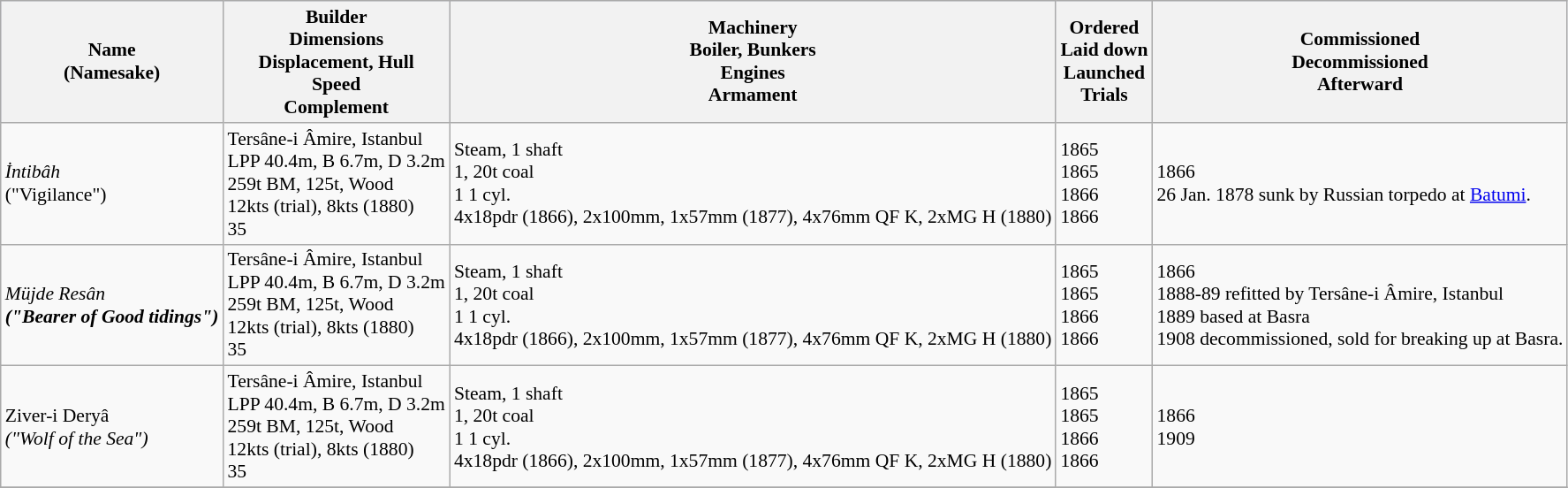<table class="wikitable" style="font-size:90%;">
<tr bgcolor="#e6e9ff">
<th>Name<br>(Namesake)</th>
<th>Builder<br>Dimensions<br>Displacement, Hull<br>Speed<br>Complement</th>
<th>Machinery<br>Boiler, Bunkers<br>Engines<br>Armament</th>
<th>Ordered<br>Laid down<br>Launched<br>Trials</th>
<th>Commissioned<br>Decommissioned<br>Afterward</th>
</tr>
<tr ---->
<td><em>İntibâh</em><br>("Vigilance")</td>
<td> Tersâne-i Âmire, Istanbul<br>LPP 40.4m, B 6.7m, D 3.2m<br>259t BM, 125t, Wood<br>12kts (trial), 8kts (1880)<br>35</td>
<td>Steam, 1 shaft<br>1, 20t coal<br>1 1 cyl.<br>4x18pdr (1866), 2x100mm, 1x57mm (1877), 4x76mm QF K, 2xMG H (1880)</td>
<td>1865<br>1865<br>1866<br>1866</td>
<td>1866<br>26 Jan. 1878 sunk by Russian torpedo at <a href='#'>Batumi</a>.</td>
</tr>
<tr ---->
<td><em>Müjde Resân<strong><br>("Bearer of Good tidings")</td>
<td> Tersâne-i Âmire, Istanbul<br>LPP 40.4m, B 6.7m, D 3.2m<br>259t BM, 125t, Wood<br>12kts (trial), 8kts (1880)<br>35</td>
<td>Steam, 1 shaft<br>1, 20t coal<br>1 1 cyl.<br>4x18pdr (1866), 2x100mm, 1x57mm (1877), 4x76mm QF K, 2xMG H (1880)</td>
<td>1865<br>1865<br>1866<br>1866</td>
<td>1866<br>1888-89 refitted by Tersâne-i Âmire, Istanbul<br>1889 based at Basra<br>1908 decommissioned, sold for breaking up at Basra.</td>
</tr>
<tr ---->
<td></em>Ziver-i Deryâ<em><br>("Wolf of the Sea")</td>
<td> Tersâne-i Âmire, Istanbul<br>LPP 40.4m, B 6.7m, D 3.2m<br>259t BM, 125t, Wood<br>12kts (trial), 8kts (1880)<br>35</td>
<td>Steam, 1 shaft<br>1, 20t coal<br>1 1 cyl.<br>4x18pdr (1866), 2x100mm, 1x57mm (1877), 4x76mm QF K, 2xMG H (1880)</td>
<td>1865<br>1865<br>1866<br>1866</td>
<td>1866<br>1909</td>
</tr>
<tr ---->
</tr>
</table>
